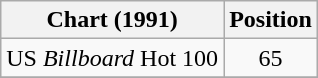<table class="wikitable">
<tr>
<th>Chart (1991)</th>
<th>Position</th>
</tr>
<tr>
<td>US <em>Billboard</em> Hot 100</td>
<td align="center">65</td>
</tr>
<tr>
</tr>
</table>
